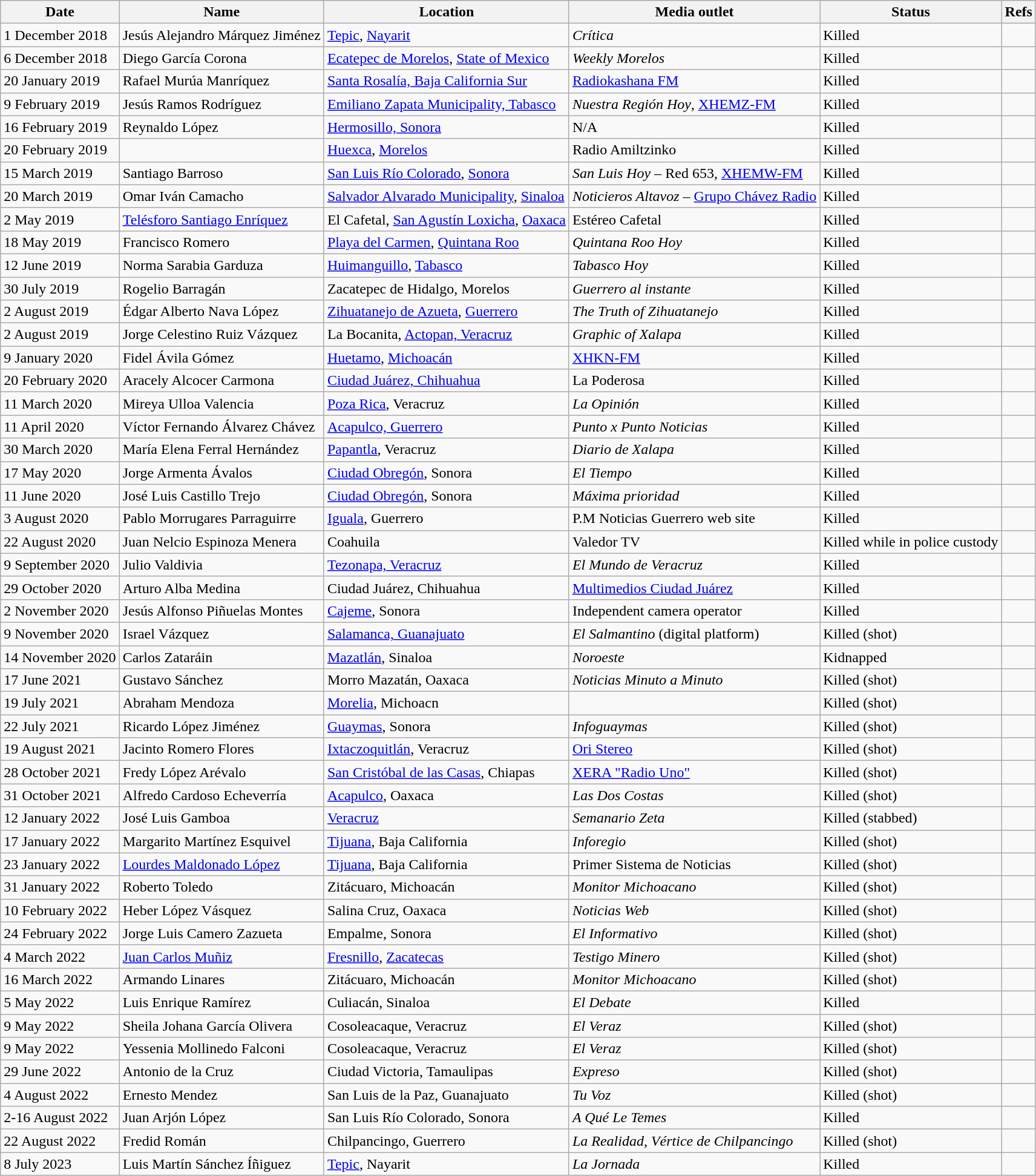<table class="wikitable sortable">
<tr>
<th>Date</th>
<th>Name</th>
<th>Location</th>
<th>Media outlet</th>
<th>Status</th>
<th>Refs</th>
</tr>
<tr>
<td>1 December 2018</td>
<td>Jesús Alejandro Márquez Jiménez</td>
<td><a href='#'>Tepic</a>, <a href='#'>Nayarit</a></td>
<td><em>Crítica</em></td>
<td>Killed</td>
<td></td>
</tr>
<tr>
<td>6 December 2018</td>
<td>Diego García Corona</td>
<td><a href='#'>Ecatepec de Morelos</a>, <a href='#'>State of Mexico</a></td>
<td><em>Weekly Morelos</em></td>
<td>Killed</td>
<td></td>
</tr>
<tr>
<td>20 January 2019</td>
<td>Rafael Murúa Manríquez</td>
<td><a href='#'>Santa Rosalía, Baja California Sur</a></td>
<td><a href='#'>Radiokashana FM</a></td>
<td>Killed</td>
<td></td>
</tr>
<tr>
<td>9 February 2019</td>
<td>Jesús Ramos Rodríguez</td>
<td><a href='#'>Emiliano Zapata Municipality, Tabasco</a></td>
<td><em>Nuestra Región Hoy</em>, <a href='#'>XHEMZ-FM</a></td>
<td>Killed</td>
<td></td>
</tr>
<tr>
<td>16 February 2019</td>
<td>Reynaldo López</td>
<td><a href='#'>Hermosillo, Sonora</a></td>
<td>N/A</td>
<td>Killed</td>
<td></td>
</tr>
<tr>
<td>20 February 2019</td>
<td></td>
<td><a href='#'>Huexca</a>, <a href='#'>Morelos</a></td>
<td>Radio Amiltzinko</td>
<td>Killed</td>
<td></td>
</tr>
<tr>
<td>15 March 2019</td>
<td>Santiago Barroso</td>
<td><a href='#'>San Luis Río Colorado</a>, <a href='#'>Sonora</a></td>
<td><em>San Luis Hoy</em> – Red 653, <a href='#'>XHEMW-FM</a></td>
<td>Killed</td>
<td></td>
</tr>
<tr>
<td>20 March 2019</td>
<td>Omar Iván Camacho</td>
<td><a href='#'>Salvador Alvarado Municipality</a>, <a href='#'>Sinaloa</a></td>
<td><em>Noticieros Altavoz</em> – <a href='#'>Grupo Chávez Radio</a></td>
<td>Killed</td>
<td></td>
</tr>
<tr>
<td>2 May 2019</td>
<td><a href='#'>Telésforo Santiago Enríquez</a></td>
<td>El Cafetal, <a href='#'>San Agustín Loxicha</a>, <a href='#'>Oaxaca</a></td>
<td>Estéreo Cafetal</td>
<td>Killed</td>
<td></td>
</tr>
<tr>
<td>18 May 2019</td>
<td>Francisco Romero</td>
<td><a href='#'>Playa del Carmen</a>, <a href='#'>Quintana Roo</a></td>
<td><em>Quintana Roo Hoy</em></td>
<td>Killed</td>
<td></td>
</tr>
<tr>
<td>12 June 2019</td>
<td>Norma Sarabia Garduza</td>
<td><a href='#'>Huimanguillo</a>, <a href='#'>Tabasco</a></td>
<td><em>Tabasco Hoy</em></td>
<td>Killed</td>
<td></td>
</tr>
<tr>
<td>30 July 2019</td>
<td>Rogelio Barragán</td>
<td>Zacatepec de Hidalgo, Morelos</td>
<td><em>Guerrero al instante</em></td>
<td>Killed</td>
<td></td>
</tr>
<tr>
<td>2 August 2019</td>
<td>Édgar Alberto Nava López</td>
<td><a href='#'>Zihuatanejo de Azueta</a>, <a href='#'>Guerrero</a></td>
<td><em>The Truth of Zihuatanejo</em></td>
<td>Killed</td>
<td></td>
</tr>
<tr>
<td>2 August 2019</td>
<td>Jorge Celestino Ruiz Vázquez</td>
<td>La Bocanita, <a href='#'>Actopan, Veracruz</a></td>
<td><em>Graphic of Xalapa</em></td>
<td>Killed</td>
<td></td>
</tr>
<tr>
<td>9 January 2020</td>
<td>Fidel Ávila Gómez</td>
<td><a href='#'>Huetamo</a>, <a href='#'>Michoacán</a></td>
<td><a href='#'>XHKN-FM</a></td>
<td>Killed</td>
<td></td>
</tr>
<tr>
<td>20 February 2020</td>
<td>Aracely Alcocer Carmona</td>
<td><a href='#'>Ciudad Juárez, Chihuahua</a></td>
<td>La Poderosa</td>
<td>Killed</td>
<td></td>
</tr>
<tr>
<td>11 March 2020</td>
<td>Mireya Ulloa Valencia</td>
<td><a href='#'>Poza Rica</a>, Veracruz</td>
<td><em>La Opinión</em></td>
<td>Killed</td>
<td></td>
</tr>
<tr>
<td>11 April 2020</td>
<td>Víctor Fernando Álvarez Chávez</td>
<td><a href='#'>Acapulco, Guerrero</a></td>
<td><em>Punto x Punto Noticias</em></td>
<td>Killed</td>
<td></td>
</tr>
<tr>
<td>30 March 2020</td>
<td>María Elena Ferral Hernández</td>
<td><a href='#'>Papantla</a>, Veracruz</td>
<td><em>Diario de Xalapa</em></td>
<td>Killed</td>
<td></td>
</tr>
<tr>
<td>17 May 2020</td>
<td>Jorge Armenta Ávalos</td>
<td><a href='#'>Ciudad Obregón</a>, Sonora</td>
<td><em>El Tiempo</em></td>
<td>Killed</td>
<td></td>
</tr>
<tr>
<td>11 June 2020</td>
<td>José Luis Castillo Trejo</td>
<td><a href='#'>Ciudad Obregón</a>, Sonora</td>
<td><em>Máxima prioridad</em></td>
<td>Killed</td>
<td></td>
</tr>
<tr>
<td>3 August 2020</td>
<td>Pablo Morrugares Parraguirre</td>
<td><a href='#'>Iguala</a>, Guerrero</td>
<td>P.M Noticias Guerrero web site</td>
<td>Killed</td>
<td></td>
</tr>
<tr>
<td>22 August 2020</td>
<td>Juan Nelcio Espinoza Menera</td>
<td>Coahuila</td>
<td>Valedor TV</td>
<td>Killed while in police custody</td>
<td></td>
</tr>
<tr>
<td>9 September 2020</td>
<td>Julio Valdivia</td>
<td><a href='#'>Tezonapa, Veracruz</a></td>
<td><em>El Mundo de Veracruz</em></td>
<td>Killed</td>
<td></td>
</tr>
<tr>
<td>29 October 2020</td>
<td>Arturo Alba Medina</td>
<td>Ciudad Juárez, Chihuahua</td>
<td><a href='#'>Multimedios Ciudad Juárez</a></td>
<td>Killed</td>
<td></td>
</tr>
<tr>
<td>2 November 2020</td>
<td>Jesús Alfonso Piñuelas Montes</td>
<td><a href='#'>Cajeme</a>, Sonora</td>
<td>Independent camera operator</td>
<td>Killed</td>
<td></td>
</tr>
<tr>
<td>9 November 2020</td>
<td>Israel Vázquez</td>
<td><a href='#'>Salamanca, Guanajuato</a></td>
<td><em>El Salmantino</em> (digital platform)</td>
<td>Killed (shot)</td>
<td></td>
</tr>
<tr>
<td>14 November 2020</td>
<td>Carlos Zataráin</td>
<td><a href='#'>Mazatlán</a>, Sinaloa</td>
<td><em>Noroeste</em></td>
<td>Kidnapped</td>
<td></td>
</tr>
<tr>
<td>17 June 2021</td>
<td>Gustavo Sánchez</td>
<td>Morro Mazatán, Oaxaca</td>
<td><em>Noticias Minuto a Minuto</em></td>
<td>Killed (shot)</td>
<td></td>
</tr>
<tr>
<td>19 July 2021</td>
<td>Abraham Mendoza</td>
<td><a href='#'>Morelia</a>, Michoacn</td>
<td></td>
<td>Killed (shot)</td>
<td></td>
</tr>
<tr>
<td>22 July 2021</td>
<td>Ricardo López Jiménez</td>
<td><a href='#'>Guaymas</a>, Sonora</td>
<td><em>Infoguaymas</em></td>
<td>Killed (shot)</td>
<td></td>
</tr>
<tr>
<td>19 August 2021</td>
<td>Jacinto Romero Flores</td>
<td><a href='#'>Ixtaczoquitlán</a>, Veracruz</td>
<td><a href='#'>Ori Stereo</a></td>
<td>Killed (shot)</td>
<td></td>
</tr>
<tr>
<td>28 October 2021</td>
<td>Fredy López Arévalo</td>
<td><a href='#'>San Cristóbal de las Casas</a>, Chiapas</td>
<td><a href='#'>XERA "Radio Uno"</a></td>
<td>Killed (shot)</td>
<td></td>
</tr>
<tr>
<td>31 October 2021</td>
<td>Alfredo Cardoso Echeverría</td>
<td><a href='#'>Acapulco</a>, Oaxaca</td>
<td><em>Las Dos Costas</em></td>
<td>Killed (shot)</td>
<td></td>
</tr>
<tr>
<td>12 January 2022</td>
<td>José Luis Gamboa</td>
<td><a href='#'>Veracruz</a></td>
<td><em>Semanario Zeta</em></td>
<td>Killed (stabbed)</td>
<td></td>
</tr>
<tr>
<td>17 January 2022</td>
<td>Margarito Martínez Esquivel</td>
<td><a href='#'>Tijuana</a>, Baja California</td>
<td><em>Inforegio</em></td>
<td>Killed (shot)</td>
<td></td>
</tr>
<tr>
<td>23 January 2022</td>
<td><a href='#'>Lourdes Maldonado López</a></td>
<td><a href='#'>Tijuana</a>, Baja California</td>
<td>Primer Sistema de Noticias</td>
<td>Killed (shot)</td>
<td></td>
</tr>
<tr>
<td>31 January 2022</td>
<td>Roberto Toledo</td>
<td>Zitácuaro, Michoacán</td>
<td><em>Monitor Michoacano</em></td>
<td>Killed (shot)</td>
<td></td>
</tr>
<tr>
<td>10 February 2022</td>
<td>Heber López Vásquez</td>
<td>Salina Cruz, Oaxaca</td>
<td><em>Noticias Web</em></td>
<td>Killed (shot)</td>
<td></td>
</tr>
<tr>
<td>24 February 2022</td>
<td>Jorge Luis Camero Zazueta</td>
<td>Empalme, Sonora</td>
<td><em>El Informativo</em></td>
<td>Killed (shot)</td>
<td></td>
</tr>
<tr>
<td>4 March 2022</td>
<td><a href='#'>Juan Carlos Muñiz</a></td>
<td><a href='#'>Fresnillo</a>, <a href='#'>Zacatecas</a></td>
<td><em>Testigo Minero</em></td>
<td>Killed (shot)</td>
<td></td>
</tr>
<tr>
<td>16 March 2022</td>
<td>Armando Linares</td>
<td>Zitácuaro, Michoacán</td>
<td><em>Monitor Michoacano</em></td>
<td>Killed (shot)</td>
<td></td>
</tr>
<tr>
<td>5 May 2022</td>
<td>Luis Enrique Ramírez</td>
<td>Culiacán,  Sinaloa</td>
<td><em>El Debate</em></td>
<td>Killed</td>
<td></td>
</tr>
<tr>
<td>9 May 2022</td>
<td>Sheila Johana García Olivera</td>
<td>Cosoleacaque,  Veracruz</td>
<td><em>El Veraz</em></td>
<td>Killed (shot)</td>
<td></td>
</tr>
<tr>
<td>9 May 2022</td>
<td>Yessenia Mollinedo Falconi</td>
<td>Cosoleacaque,  Veracruz</td>
<td><em>El Veraz</em></td>
<td>Killed (shot)</td>
<td></td>
</tr>
<tr>
<td>29 June 2022</td>
<td>Antonio de la Cruz</td>
<td>Ciudad Victoria,  Tamaulipas</td>
<td><em>Expreso</em></td>
<td>Killed (shot)</td>
<td></td>
</tr>
<tr>
<td>4 August 2022</td>
<td>Ernesto Mendez</td>
<td>San Luis de la Paz,  Guanajuato</td>
<td><em>Tu Voz</em></td>
<td>Killed (shot)</td>
<td></td>
</tr>
<tr>
<td>2-16 August 2022</td>
<td>Juan Arjón López</td>
<td>San Luis Río Colorado, Sonora</td>
<td><em>A Qué Le Temes</em></td>
<td>Killed</td>
<td></td>
</tr>
<tr>
<td>22 August 2022</td>
<td>Fredid Román</td>
<td>Chilpancingo,  Guerrero</td>
<td><em>La Realidad, Vértice de Chilpancingo</em></td>
<td>Killed (shot)</td>
<td></td>
</tr>
<tr>
<td>8 July 2023</td>
<td>Luis Martín Sánchez Íñiguez</td>
<td><a href='#'>Tepic</a>,  Nayarit</td>
<td><em>La Jornada</em></td>
<td>Killed</td>
<td></td>
</tr>
</table>
